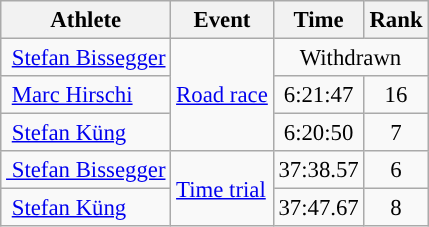<table class=wikitable style=font-size:95%;text-align:center>
<tr>
<th>Athlete</th>
<th>Event</th>
<th>Time</th>
<th>Rank</th>
</tr>
<tr align=center>
<td align=left> <a href='#'>Stefan Bissegger</a></td>
<td align=left rowspan=3><a href='#'>Road race</a></td>
<td colspan="2">Withdrawn</td>
</tr>
<tr align=center>
<td align="left"> <a href='#'>Marc Hirschi</a></td>
<td>6:21:47</td>
<td>16</td>
</tr>
<tr align=center>
<td align=left> <a href='#'>Stefan Küng</a></td>
<td>6:20:50</td>
<td>7</td>
</tr>
<tr align=center>
<td align=left><a href='#'> Stefan Bissegger</a></td>
<td align=left rowspan=2><a href='#'>Time trial</a></td>
<td>37:38.57</td>
<td>6</td>
</tr>
<tr align=center>
<td align=left> <a href='#'>Stefan Küng</a></td>
<td>37:47.67</td>
<td>8</td>
</tr>
</table>
